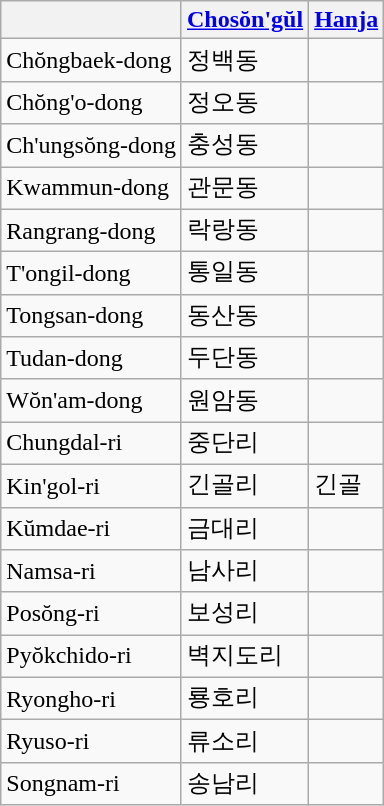<table class="wikitable">
<tr>
<th></th>
<th><a href='#'>Chosŏn'gŭl</a></th>
<th><a href='#'>Hanja</a></th>
</tr>
<tr>
<td>Chŏngbaek-dong</td>
<td>정백동</td>
<td></td>
</tr>
<tr>
<td>Chŏng'o-dong</td>
<td>정오동</td>
<td></td>
</tr>
<tr>
<td>Ch'ungsŏng-dong</td>
<td>충성동</td>
<td></td>
</tr>
<tr>
<td>Kwammun-dong</td>
<td>관문동</td>
<td></td>
</tr>
<tr>
<td>Rangrang-dong</td>
<td>락랑동</td>
<td></td>
</tr>
<tr>
<td>T'ongil-dong</td>
<td>통일동</td>
<td></td>
</tr>
<tr>
<td>Tongsan-dong</td>
<td>동산동</td>
<td></td>
</tr>
<tr>
<td>Tudan-dong</td>
<td>두단동</td>
<td></td>
</tr>
<tr>
<td>Wŏn'am-dong</td>
<td>원암동</td>
<td></td>
</tr>
<tr>
<td>Chungdal-ri</td>
<td>중단리</td>
<td></td>
</tr>
<tr>
<td>Kin'gol-ri</td>
<td>긴골리</td>
<td>긴골</td>
</tr>
<tr>
<td>Kŭmdae-ri</td>
<td>금대리</td>
<td></td>
</tr>
<tr>
<td>Namsa-ri</td>
<td>남사리</td>
<td></td>
</tr>
<tr>
<td>Posŏng-ri</td>
<td>보성리</td>
<td></td>
</tr>
<tr>
<td>Pyŏkchido-ri</td>
<td>벽지도리</td>
<td></td>
</tr>
<tr>
<td>Ryongho-ri</td>
<td>룡호리</td>
<td></td>
</tr>
<tr>
<td>Ryuso-ri</td>
<td>류소리</td>
<td></td>
</tr>
<tr>
<td>Songnam-ri</td>
<td>송남리</td>
<td></td>
</tr>
</table>
